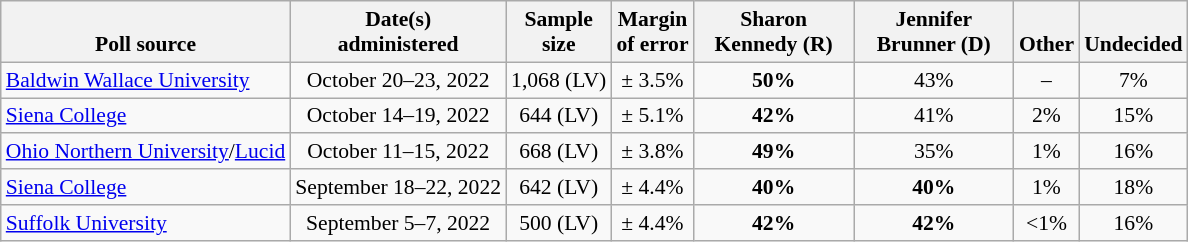<table class="wikitable" style="font-size:90%;text-align:center;">
<tr valign=bottom>
<th>Poll source</th>
<th>Date(s)<br>administered</th>
<th>Sample<br>size</th>
<th>Margin<br>of error</th>
<th style="width:100px;">Sharon<br>Kennedy (R)</th>
<th style="width:100px;">Jennifer<br>Brunner (D)</th>
<th>Other</th>
<th>Undecided</th>
</tr>
<tr>
<td style="text-align:left;"><a href='#'>Baldwin Wallace University</a></td>
<td>October 20–23, 2022</td>
<td>1,068 (LV)</td>
<td>± 3.5%</td>
<td><strong>50%</strong></td>
<td>43%</td>
<td>–</td>
<td>7%</td>
</tr>
<tr>
<td style="text-align:left;"><a href='#'>Siena College</a></td>
<td>October 14–19, 2022</td>
<td>644 (LV)</td>
<td>± 5.1%</td>
<td><strong>42%</strong></td>
<td>41%</td>
<td>2%</td>
<td>15%</td>
</tr>
<tr>
<td style="text-align:left;"><a href='#'>Ohio Northern University</a>/<a href='#'>Lucid</a></td>
<td>October 11–15, 2022</td>
<td>668 (LV)</td>
<td>± 3.8%</td>
<td><strong>49%</strong></td>
<td>35%</td>
<td>1%</td>
<td>16%</td>
</tr>
<tr>
<td style="text-align:left;"><a href='#'>Siena College</a></td>
<td>September 18–22, 2022</td>
<td>642 (LV)</td>
<td>± 4.4%</td>
<td><strong>40%</strong></td>
<td><strong>40%</strong></td>
<td>1%</td>
<td>18%</td>
</tr>
<tr>
<td style="text-align:left;"><a href='#'>Suffolk University</a></td>
<td>September 5–7, 2022</td>
<td>500 (LV)</td>
<td>± 4.4%</td>
<td><strong>42%</strong></td>
<td><strong>42%</strong></td>
<td><1%</td>
<td>16%</td>
</tr>
</table>
